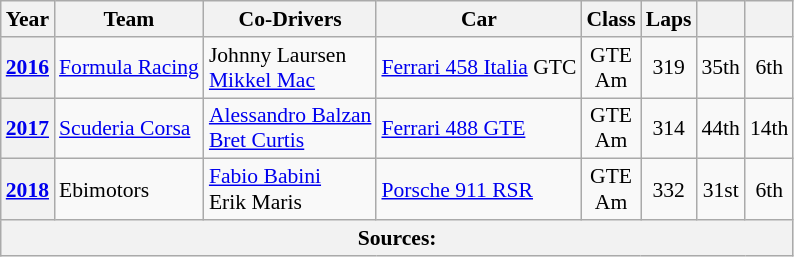<table class="wikitable" style="text-align:center; font-size:90%">
<tr>
<th>Year</th>
<th>Team</th>
<th>Co-Drivers</th>
<th>Car</th>
<th>Class</th>
<th>Laps</th>
<th></th>
<th></th>
</tr>
<tr>
<th><a href='#'>2016</a></th>
<td align="left"> <a href='#'>Formula Racing</a></td>
<td align="left"> Johnny Laursen<br> <a href='#'>Mikkel Mac</a></td>
<td align="left"><a href='#'>Ferrari 458 Italia</a> GTC</td>
<td>GTE<br>Am</td>
<td>319</td>
<td>35th</td>
<td>6th</td>
</tr>
<tr>
<th><a href='#'>2017</a></th>
<td align="left"> <a href='#'>Scuderia Corsa</a></td>
<td align="left"> <a href='#'>Alessandro Balzan</a><br> <a href='#'>Bret Curtis</a></td>
<td align="left"><a href='#'>Ferrari 488 GTE</a></td>
<td>GTE<br>Am</td>
<td>314</td>
<td>44th</td>
<td>14th</td>
</tr>
<tr>
<th><a href='#'>2018</a></th>
<td align="left"> Ebimotors</td>
<td align="left"> <a href='#'>Fabio Babini</a><br> Erik Maris</td>
<td align="left"><a href='#'>Porsche 911 RSR</a></td>
<td>GTE<br>Am</td>
<td>332</td>
<td>31st</td>
<td>6th</td>
</tr>
<tr>
<th colspan="8">Sources:</th>
</tr>
</table>
